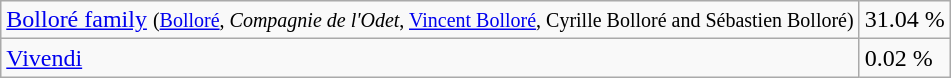<table class="wikitable">
<tr>
<td><a href='#'>Bolloré family</a> <small>(<a href='#'>Bolloré</a>, <em>Compagnie de l'Odet</em>, <a href='#'>Vincent Bolloré</a>, Cyrille Bolloré and Sébastien Bolloré)</small></td>
<td>31.04 %</td>
</tr>
<tr>
<td><a href='#'>Vivendi</a></td>
<td>0.02 %</td>
</tr>
</table>
